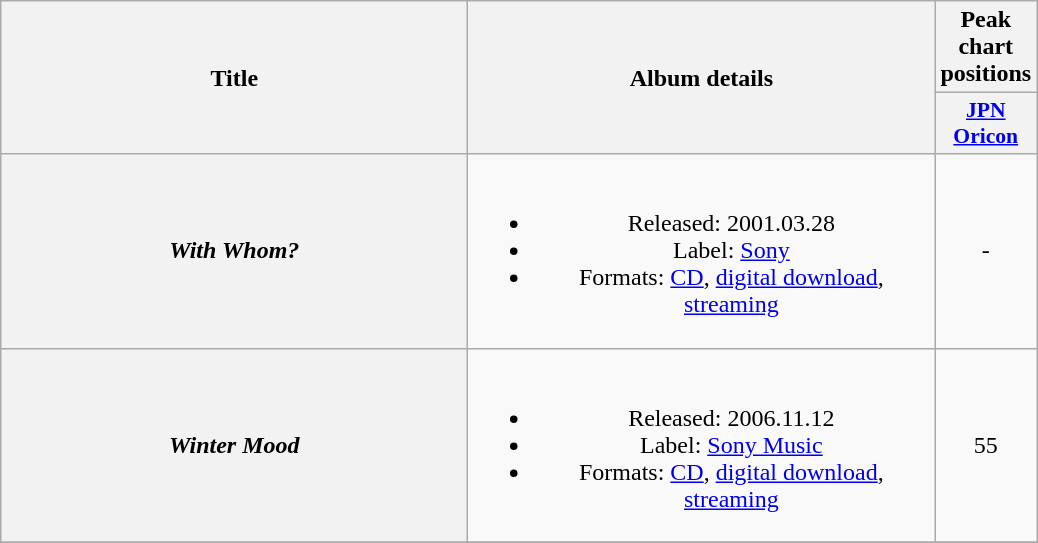<table class="wikitable plainrowheaders" style="text-align:center;">
<tr>
<th scope="col" rowspan="2" style="width:19em;">Title</th>
<th scope="col" rowspan="2" style="width:19em;">Album details</th>
<th scope="col">Peak chart positions</th>
</tr>
<tr>
<th scope="col" style="width:2.9em;font-size:90%;"><a href='#'>JPN<br>Oricon</a><br></th>
</tr>
<tr>
<th scope="row"><em>With Whom?</em></th>
<td><br><ul><li>Released: 2001.03.28</li><li>Label: <a href='#'>Sony</a></li><li>Formats: <a href='#'>CD</a>, <a href='#'>digital download</a>, <a href='#'>streaming</a></li></ul></td>
<td>-</td>
</tr>
<tr>
<th scope="row"><em>Winter Mood</em></th>
<td><br><ul><li>Released: 2006.11.12</li><li>Label: <a href='#'>Sony Music</a></li><li>Formats: <a href='#'>CD</a>, <a href='#'>digital download</a>, <a href='#'>streaming</a></li></ul></td>
<td>55</td>
</tr>
<tr>
</tr>
</table>
